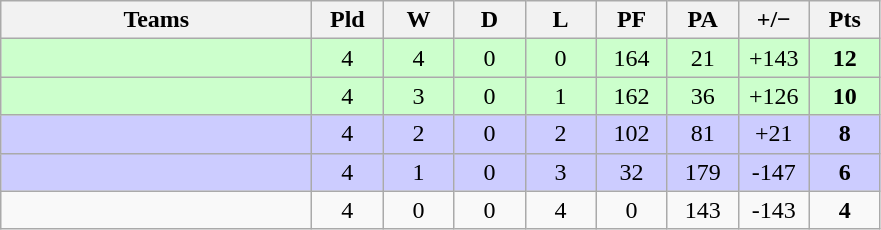<table class="wikitable" style="text-align: center;">
<tr>
<th width="200">Teams</th>
<th width="40">Pld</th>
<th width="40">W</th>
<th width="40">D</th>
<th width="40">L</th>
<th width="40">PF</th>
<th width="40">PA</th>
<th width="40">+/−</th>
<th width="40">Pts</th>
</tr>
<tr bgcolor=ccffcc>
<td align=left></td>
<td>4</td>
<td>4</td>
<td>0</td>
<td>0</td>
<td>164</td>
<td>21</td>
<td>+143</td>
<td><strong>12</strong></td>
</tr>
<tr bgcolor=ccffcc>
<td align=left></td>
<td>4</td>
<td>3</td>
<td>0</td>
<td>1</td>
<td>162</td>
<td>36</td>
<td>+126</td>
<td><strong>10</strong></td>
</tr>
<tr bgcolor=ccccff>
<td align=left></td>
<td>4</td>
<td>2</td>
<td>0</td>
<td>2</td>
<td>102</td>
<td>81</td>
<td>+21</td>
<td><strong>8</strong></td>
</tr>
<tr bgcolor=ccccff>
<td align=left></td>
<td>4</td>
<td>1</td>
<td>0</td>
<td>3</td>
<td>32</td>
<td>179</td>
<td>-147</td>
<td><strong>6</strong></td>
</tr>
<tr>
<td align=left></td>
<td>4</td>
<td>0</td>
<td>0</td>
<td>4</td>
<td>0</td>
<td>143</td>
<td>-143</td>
<td><strong>4</strong></td>
</tr>
</table>
